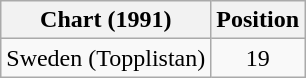<table class="wikitable">
<tr>
<th>Chart (1991)</th>
<th>Position</th>
</tr>
<tr>
<td>Sweden (Topplistan)</td>
<td align="center">19</td>
</tr>
</table>
